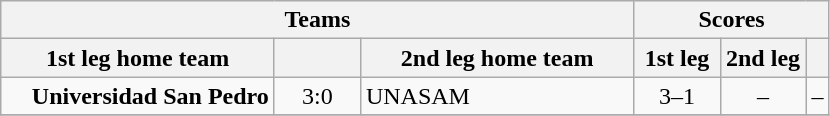<table class="wikitable" style="text-align: center;">
<tr>
<th colspan=3>Teams</th>
<th colspan=3>Scores</th>
</tr>
<tr>
<th width="175">1st leg home team</th>
<th width="50"></th>
<th width="175">2nd leg home team</th>
<th width="50">1st leg</th>
<th width="50">2nd leg</th>
<th></th>
</tr>
<tr>
<td align=right><strong>Universidad San Pedro</strong></td>
<td>3:0</td>
<td align=left>UNASAM</td>
<td>3–1</td>
<td>–</td>
<td>–</td>
</tr>
<tr>
</tr>
</table>
